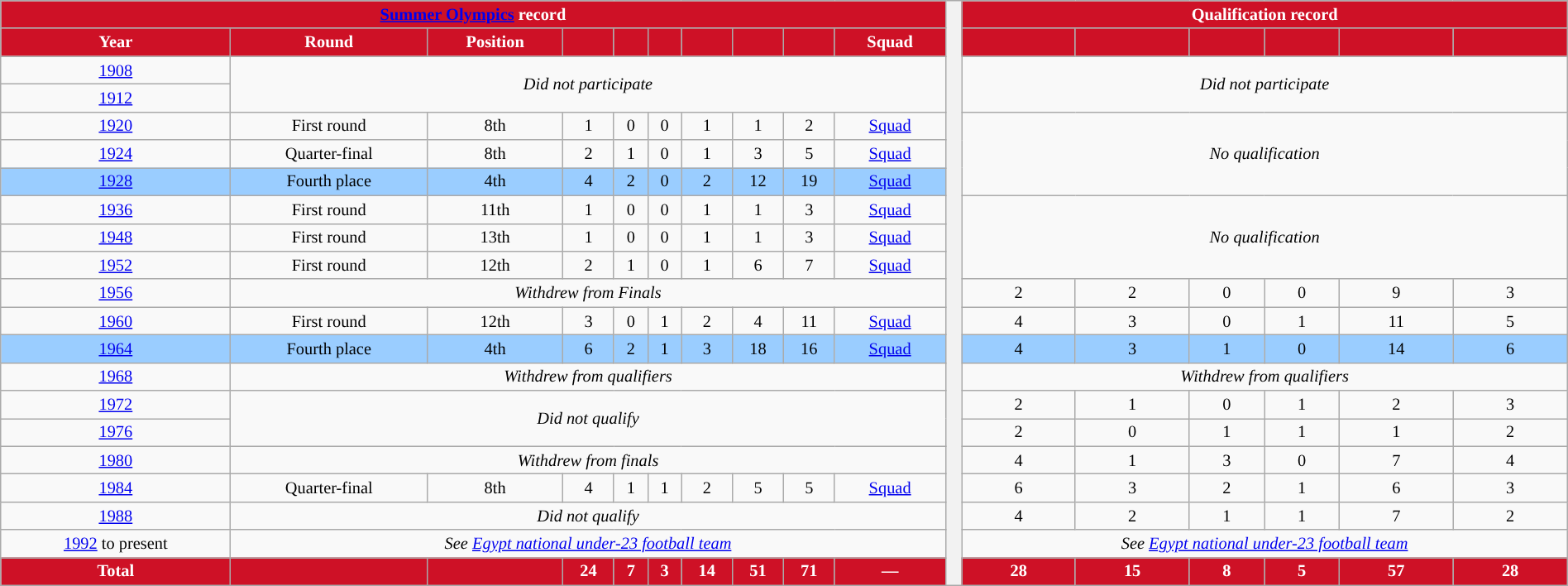<table class="wikitable" style="text-align:center; font-size:85%; width:100%">
<tr>
<th colspan="10" style="text-align:center; background:#CE1126; color:#FFFFFF; "><a href='#'><span>Summer Olympics</span></a> record</th>
<th rowspan="21"></th>
<th colspan="6" style="text-align:center; background:#CE1126; color:#FFFFFF; ">Qualification record</th>
</tr>
<tr>
<th style="background:#CE1126; color:#FFFFFF; ">Year</th>
<th style="background:#CE1126; color:#FFFFFF; ">Round</th>
<th style="background:#CE1126; color:#FFFFFF; ">Position</th>
<th style="background:#CE1126; color:#FFFFFF; "></th>
<th style="background:#CE1126; color:#FFFFFF; "></th>
<th style="background:#CE1126; color:#FFFFFF; "></th>
<th style="background:#CE1126; color:#FFFFFF; "></th>
<th style="background:#CE1126; color:#FFFFFF; "></th>
<th style="background:#CE1126; color:#FFFFFF; "></th>
<th style="background:#CE1126; color:#FFFFFF; ">Squad</th>
<th style="background:#CE1126; color:#FFFFFF; "></th>
<th style="background:#CE1126; color:#FFFFFF; "></th>
<th style="background:#CE1126; color:#FFFFFF; "></th>
<th style="background:#CE1126; color:#FFFFFF; "></th>
<th style="background:#CE1126; color:#FFFFFF; "></th>
<th style="background:#CE1126; color:#FFFFFF; "></th>
</tr>
<tr>
<td> <a href='#'>1908</a></td>
<td rowspan="2" colspan="9"><em>Did not participate</em></td>
<td rowspan="2" colspan="6"><em>Did not participate</em></td>
</tr>
<tr>
<td> <a href='#'>1912</a></td>
</tr>
<tr>
<td> <a href='#'>1920</a></td>
<td>First round</td>
<td>8th</td>
<td>1</td>
<td>0</td>
<td>0</td>
<td>1</td>
<td>1</td>
<td>2</td>
<td><a href='#'>Squad</a></td>
<td rowspan="3" colspan="6"><em>No qualification</em></td>
</tr>
<tr>
<td> <a href='#'>1924</a></td>
<td>Quarter-final</td>
<td>8th</td>
<td>2</td>
<td>1</td>
<td>0</td>
<td>1</td>
<td>3</td>
<td>5</td>
<td><a href='#'>Squad</a></td>
</tr>
<tr style="background:#9ACDFF">
<td> <a href='#'>1928</a></td>
<td>Fourth place</td>
<td>4th</td>
<td>4</td>
<td>2</td>
<td>0</td>
<td>2</td>
<td>12</td>
<td>19</td>
<td><a href='#'>Squad</a></td>
</tr>
<tr>
<td> <a href='#'>1936</a></td>
<td>First round</td>
<td>11th</td>
<td>1</td>
<td>0</td>
<td>0</td>
<td>1</td>
<td>1</td>
<td>3</td>
<td><a href='#'>Squad</a></td>
<td rowspan="3" colspan="6"><em>No qualification</em></td>
</tr>
<tr>
<td> <a href='#'>1948</a></td>
<td>First round</td>
<td>13th</td>
<td>1</td>
<td>0</td>
<td>0</td>
<td>1</td>
<td>1</td>
<td>3</td>
<td><a href='#'>Squad</a></td>
</tr>
<tr>
<td> <a href='#'>1952</a></td>
<td>First round</td>
<td>12th</td>
<td>2</td>
<td>1</td>
<td>0</td>
<td>1</td>
<td>6</td>
<td>7</td>
<td><a href='#'>Squad</a></td>
</tr>
<tr>
<td> <a href='#'>1956</a></td>
<td rowspan="1" colspan="9"><em>Withdrew from Finals</em></td>
<td>2</td>
<td>2</td>
<td>0</td>
<td>0</td>
<td>9</td>
<td>3</td>
</tr>
<tr>
<td> <a href='#'>1960</a></td>
<td>First round</td>
<td>12th</td>
<td>3</td>
<td>0</td>
<td>1</td>
<td>2</td>
<td>4</td>
<td>11</td>
<td><a href='#'>Squad</a></td>
<td>4</td>
<td>3</td>
<td>0</td>
<td>1</td>
<td>11</td>
<td>5</td>
</tr>
<tr style="background:#9ACDFF">
<td> <a href='#'>1964</a></td>
<td>Fourth place</td>
<td>4th</td>
<td>6</td>
<td>2</td>
<td>1</td>
<td>3</td>
<td>18</td>
<td>16</td>
<td><a href='#'>Squad</a></td>
<td>4</td>
<td>3</td>
<td>1</td>
<td>0</td>
<td>14</td>
<td>6</td>
</tr>
<tr>
<td> <a href='#'>1968</a></td>
<td colspan="9"><em>Withdrew from qualifiers</em></td>
<td colspan="6"><em>Withdrew from qualifiers</em></td>
</tr>
<tr>
<td> <a href='#'>1972</a></td>
<td rowspan="2" colspan="9"><em>Did not qualify</em></td>
<td>2</td>
<td>1</td>
<td>0</td>
<td>1</td>
<td>2</td>
<td>3</td>
</tr>
<tr>
<td> <a href='#'>1976</a></td>
<td>2</td>
<td>0</td>
<td>1</td>
<td>1</td>
<td>1</td>
<td>2</td>
</tr>
<tr>
<td> <a href='#'>1980</a></td>
<td rowspan="1" colspan="9"><em>Withdrew from finals</em></td>
<td>4</td>
<td>1</td>
<td>3</td>
<td>0</td>
<td>7</td>
<td>4</td>
</tr>
<tr>
<td> <a href='#'>1984</a></td>
<td>Quarter-final</td>
<td>8th</td>
<td>4</td>
<td>1</td>
<td>1</td>
<td>2</td>
<td>5</td>
<td>5</td>
<td><a href='#'>Squad</a></td>
<td>6</td>
<td>3</td>
<td>2</td>
<td>1</td>
<td>6</td>
<td>3</td>
</tr>
<tr>
<td> <a href='#'>1988</a></td>
<td rowspan="1" colspan="9"><em>Did not qualify</em></td>
<td>4</td>
<td>2</td>
<td>1</td>
<td>1</td>
<td>7</td>
<td>2</td>
</tr>
<tr>
<td> <a href='#'>1992</a> to present</td>
<td colspan="9"><em>See <a href='#'>Egypt national under-23 football team</a></em></td>
<td colspan="6"><em>See <a href='#'>Egypt national under-23 football team</a></em></td>
</tr>
<tr>
<th style="background:#CE1126; color:#FFFFFF; ">Total</th>
<th style="background:#CE1126; color:#FFFFFF; "></th>
<th style="background:#CE1126; color:#FFFFFF; "></th>
<th style="background:#CE1126; color:#FFFFFF; ">24</th>
<th style="background:#CE1126; color:#FFFFFF; ">7</th>
<th style="background:#CE1126; color:#FFFFFF; ">3</th>
<th style="background:#CE1126; color:#FFFFFF; ">14</th>
<th style="background:#CE1126; color:#FFFFFF; ">51</th>
<th style="background:#CE1126; color:#FFFFFF; ">71</th>
<th style="background:#CE1126; color:#FFFFFF; ">—</th>
<th style="background:#CE1126; color:#FFFFFF; ">28</th>
<th style="background:#CE1126; color:#FFFFFF; ">15</th>
<th style="background:#CE1126; color:#FFFFFF; ">8</th>
<th style="background:#CE1126; color:#FFFFFF; ">5</th>
<th style="background:#CE1126; color:#FFFFFF; ">57</th>
<th style="background:#CE1126; color:#FFFFFF; ">28</th>
</tr>
</table>
